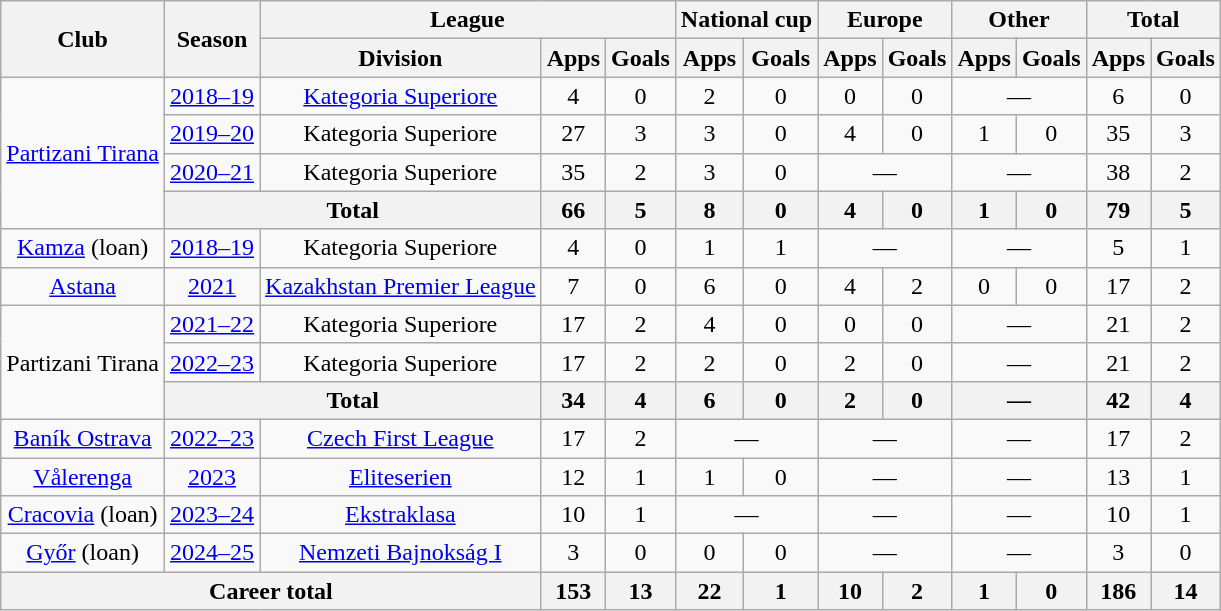<table class="wikitable" style="text-align:center">
<tr>
<th rowspan="2">Club</th>
<th rowspan="2">Season</th>
<th colspan="3">League</th>
<th colspan="2">National cup</th>
<th colspan="2">Europe</th>
<th colspan="2">Other</th>
<th colspan="2">Total</th>
</tr>
<tr>
<th>Division</th>
<th>Apps</th>
<th>Goals</th>
<th>Apps</th>
<th>Goals</th>
<th>Apps</th>
<th>Goals</th>
<th>Apps</th>
<th>Goals</th>
<th>Apps</th>
<th>Goals</th>
</tr>
<tr>
<td rowspan="4"><a href='#'>Partizani Tirana</a></td>
<td><a href='#'>2018–19</a></td>
<td><a href='#'>Kategoria Superiore</a></td>
<td>4</td>
<td>0</td>
<td>2</td>
<td>0</td>
<td>0</td>
<td>0</td>
<td colspan="2">—</td>
<td>6</td>
<td>0</td>
</tr>
<tr>
<td><a href='#'>2019–20</a></td>
<td>Kategoria Superiore</td>
<td>27</td>
<td>3</td>
<td>3</td>
<td>0</td>
<td>4</td>
<td>0</td>
<td>1</td>
<td>0</td>
<td>35</td>
<td>3</td>
</tr>
<tr>
<td><a href='#'>2020–21</a></td>
<td>Kategoria Superiore</td>
<td>35</td>
<td>2</td>
<td>3</td>
<td>0</td>
<td colspan="2">—</td>
<td colspan="2">—</td>
<td>38</td>
<td>2</td>
</tr>
<tr>
<th colspan="2">Total</th>
<th>66</th>
<th>5</th>
<th>8</th>
<th>0</th>
<th>4</th>
<th>0</th>
<th>1</th>
<th>0</th>
<th>79</th>
<th>5</th>
</tr>
<tr>
<td><a href='#'>Kamza</a> (loan)</td>
<td><a href='#'>2018–19</a></td>
<td>Kategoria Superiore</td>
<td>4</td>
<td>0</td>
<td>1</td>
<td>1</td>
<td colspan="2">—</td>
<td colspan="2">—</td>
<td>5</td>
<td>1</td>
</tr>
<tr>
<td><a href='#'>Astana</a></td>
<td><a href='#'>2021</a></td>
<td><a href='#'>Kazakhstan Premier League</a></td>
<td>7</td>
<td>0</td>
<td>6</td>
<td>0</td>
<td>4</td>
<td>2</td>
<td>0</td>
<td>0</td>
<td>17</td>
<td>2</td>
</tr>
<tr>
<td rowspan="3">Partizani Tirana</td>
<td><a href='#'>2021–22</a></td>
<td>Kategoria Superiore</td>
<td>17</td>
<td>2</td>
<td>4</td>
<td>0</td>
<td>0</td>
<td>0</td>
<td colspan="2">—</td>
<td>21</td>
<td>2</td>
</tr>
<tr>
<td><a href='#'>2022–23</a></td>
<td>Kategoria Superiore</td>
<td>17</td>
<td>2</td>
<td>2</td>
<td>0</td>
<td>2</td>
<td>0</td>
<td colspan="2">—</td>
<td>21</td>
<td>2</td>
</tr>
<tr>
<th colspan="2">Total</th>
<th>34</th>
<th>4</th>
<th>6</th>
<th>0</th>
<th>2</th>
<th>0</th>
<th colspan="2">—</th>
<th>42</th>
<th>4</th>
</tr>
<tr>
<td><a href='#'>Baník Ostrava</a></td>
<td><a href='#'>2022–23</a></td>
<td><a href='#'>Czech First League</a></td>
<td>17</td>
<td>2</td>
<td colspan="2">—</td>
<td colspan="2">—</td>
<td colspan="2">—</td>
<td>17</td>
<td>2</td>
</tr>
<tr>
<td><a href='#'>Vålerenga</a></td>
<td><a href='#'>2023</a></td>
<td><a href='#'>Eliteserien</a></td>
<td>12</td>
<td>1</td>
<td>1</td>
<td>0</td>
<td colspan="2">—</td>
<td colspan="2">—</td>
<td>13</td>
<td>1</td>
</tr>
<tr>
<td><a href='#'>Cracovia</a> (loan)</td>
<td><a href='#'>2023–24</a></td>
<td><a href='#'>Ekstraklasa</a></td>
<td>10</td>
<td>1</td>
<td colspan="2">—</td>
<td colspan="2">—</td>
<td colspan="2">—</td>
<td>10</td>
<td>1</td>
</tr>
<tr>
<td><a href='#'>Győr</a> (loan)</td>
<td><a href='#'>2024–25</a></td>
<td><a href='#'>Nemzeti Bajnokság I</a></td>
<td>3</td>
<td>0</td>
<td>0</td>
<td>0</td>
<td colspan="2">—</td>
<td colspan="2">—</td>
<td>3</td>
<td>0</td>
</tr>
<tr>
<th colspan="3">Career total</th>
<th>153</th>
<th>13</th>
<th>22</th>
<th>1</th>
<th>10</th>
<th>2</th>
<th>1</th>
<th>0</th>
<th>186</th>
<th>14</th>
</tr>
</table>
